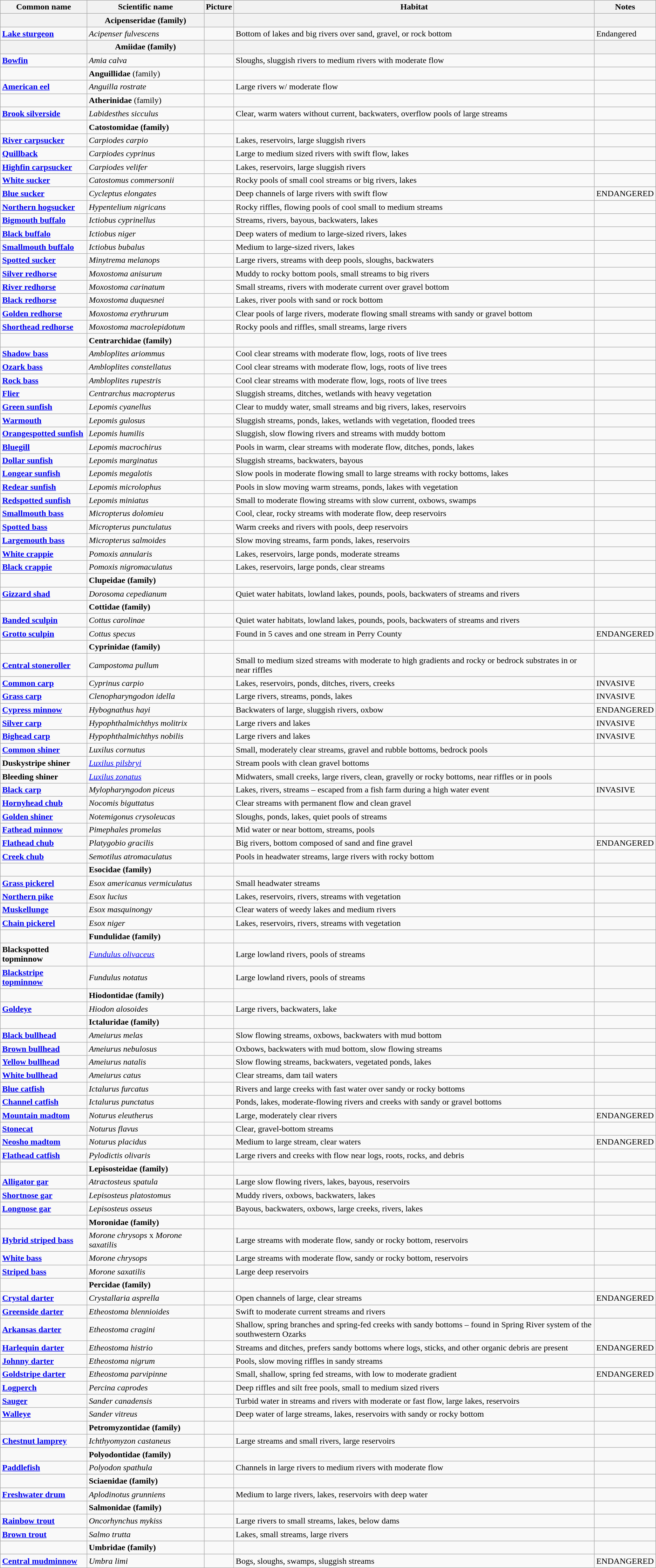<table class="wikitable">
<tr>
<th>Common name</th>
<th>Scientific name</th>
<th>Picture</th>
<th>Habitat</th>
<th>Notes</th>
</tr>
<tr>
<th></th>
<th>Acipenseridae (family)</th>
<th></th>
<th></th>
<th></th>
</tr>
<tr>
<td><strong><a href='#'>Lake sturgeon</a></strong></td>
<td><em>Acipenser fulvescens</em></td>
<td></td>
<td>Bottom of lakes and big rivers over sand, gravel, or rock bottom</td>
<td>Endangered</td>
</tr>
<tr>
<th></th>
<th><strong>Amiidae</strong> (family)</th>
<th></th>
<th></th>
<th></th>
</tr>
<tr>
<td><strong><a href='#'>Bowfin</a></strong></td>
<td><em>Amia calva</em></td>
<td></td>
<td>Sloughs, sluggish rivers to medium rivers with moderate flow</td>
<td></td>
</tr>
<tr>
<td></td>
<td><strong>Anguillidae</strong> (family)</td>
<td></td>
<td></td>
<td></td>
</tr>
<tr>
<td><strong><a href='#'>American eel</a></strong></td>
<td><em>Anguilla rostrate</em></td>
<td></td>
<td>Large rivers w/ moderate flow</td>
<td></td>
</tr>
<tr>
<td></td>
<td><strong>Atherinidae</strong> (family)</td>
<td></td>
<td></td>
<td></td>
</tr>
<tr>
<td><strong><a href='#'>Brook silverside</a></strong></td>
<td><em>Labidesthes sicculus</em></td>
<td></td>
<td>Clear, warm waters without current, backwaters, overflow pools of large streams</td>
<td></td>
</tr>
<tr>
<td></td>
<td><strong>Catostomidae (family)</strong></td>
<td></td>
<td></td>
<td></td>
</tr>
<tr>
<td><strong><a href='#'>River carpsucker</a></strong></td>
<td><em>Carpiodes carpio</em></td>
<td></td>
<td>Lakes, reservoirs, large sluggish rivers</td>
<td></td>
</tr>
<tr>
<td><strong><a href='#'>Quillback</a></strong></td>
<td><em>Carpiodes cyprinus</em></td>
<td></td>
<td>Large to medium sized rivers with swift flow, lakes</td>
<td></td>
</tr>
<tr>
<td><strong><a href='#'>Highfin carpsucker</a></strong></td>
<td><em>Carpiodes velifer</em></td>
<td></td>
<td>Lakes, reservoirs, large sluggish rivers</td>
<td></td>
</tr>
<tr>
<td><strong><a href='#'>White sucker</a></strong></td>
<td><em>Catostomus commersonii</em></td>
<td></td>
<td>Rocky pools of small cool streams or big rivers, lakes</td>
<td></td>
</tr>
<tr>
<td><strong><a href='#'>Blue sucker</a></strong></td>
<td><em>Cycleptus elongates</em></td>
<td></td>
<td>Deep channels of large rivers with swift flow</td>
<td>ENDANGERED</td>
</tr>
<tr>
<td><strong><a href='#'>Northern hogsucker</a></strong></td>
<td><em>Hypentelium nigricans</em></td>
<td></td>
<td>Rocky riffles, flowing pools of cool small to medium streams</td>
<td></td>
</tr>
<tr>
<td><strong><a href='#'>Bigmouth buffalo</a></strong></td>
<td><em>Ictiobus cyprinellus</em></td>
<td></td>
<td>Streams, rivers, bayous, backwaters, lakes</td>
<td></td>
</tr>
<tr>
<td><strong><a href='#'>Black buffalo</a></strong></td>
<td><em>Ictiobus niger</em></td>
<td></td>
<td>Deep waters of medium to large-sized rivers, lakes</td>
<td></td>
</tr>
<tr>
<td><strong><a href='#'>Smallmouth buffalo</a></strong></td>
<td><em>Ictiobus bubalus</em></td>
<td></td>
<td>Medium to large-sized rivers, lakes</td>
<td></td>
</tr>
<tr>
<td><strong><a href='#'>Spotted sucker</a></strong></td>
<td><em>Minytrema melanops</em></td>
<td></td>
<td>Large rivers, streams with deep pools, sloughs, backwaters</td>
<td></td>
</tr>
<tr>
<td><strong><a href='#'>Silver redhorse</a></strong></td>
<td><em>Moxostoma anisurum</em></td>
<td></td>
<td>Muddy to rocky bottom pools, small streams to big rivers</td>
<td></td>
</tr>
<tr>
<td><strong><a href='#'>River redhorse</a></strong></td>
<td><em>Moxostoma carinatum</em></td>
<td></td>
<td>Small streams, rivers with moderate current over gravel bottom</td>
<td></td>
</tr>
<tr>
<td><strong><a href='#'>Black redhorse</a></strong></td>
<td><em>Moxostoma duquesnei</em></td>
<td></td>
<td>Lakes, river pools with sand or rock bottom</td>
<td></td>
</tr>
<tr>
<td><strong><a href='#'>Golden redhorse</a></strong></td>
<td><em>Moxostoma erythrurum</em></td>
<td></td>
<td>Clear pools of large rivers, moderate flowing small streams with sandy or gravel bottom</td>
<td></td>
</tr>
<tr>
<td><strong><a href='#'>Shorthead redhorse</a></strong></td>
<td><em>Moxostoma macrolepidotum</em></td>
<td></td>
<td>Rocky pools and riffles, small streams, large rivers</td>
<td></td>
</tr>
<tr>
<td></td>
<td><strong>Centrarchidae (family)</strong></td>
<td></td>
<td></td>
<td></td>
</tr>
<tr>
<td><strong><a href='#'>Shadow bass</a></strong></td>
<td><em>Ambloplites ariommus</em></td>
<td></td>
<td>Cool clear streams with moderate flow, logs, roots of live trees</td>
<td></td>
</tr>
<tr>
<td><strong><a href='#'>Ozark bass</a></strong></td>
<td><em>Ambloplites constellatus</em></td>
<td></td>
<td>Cool clear streams with moderate flow, logs, roots of live trees</td>
<td></td>
</tr>
<tr>
<td><strong><a href='#'>Rock bass</a></strong></td>
<td><em>Ambloplites rupestris</em></td>
<td></td>
<td>Cool clear streams with moderate flow, logs, roots of live trees</td>
<td></td>
</tr>
<tr>
<td><strong><a href='#'>Flier</a></strong></td>
<td><em>Centrarchus macropterus</em></td>
<td></td>
<td>Sluggish streams, ditches, wetlands with heavy vegetation</td>
<td></td>
</tr>
<tr>
<td><strong><a href='#'>Green sunfish</a></strong></td>
<td><em>Lepomis cyanellus</em></td>
<td></td>
<td>Clear to muddy water, small streams and big rivers, lakes, reservoirs</td>
<td></td>
</tr>
<tr>
<td><strong><a href='#'>Warmouth</a></strong></td>
<td><em>Lepomis gulosus</em></td>
<td></td>
<td>Sluggish streams, ponds, lakes, wetlands with vegetation, flooded trees</td>
<td></td>
</tr>
<tr>
<td><strong><a href='#'>Orangespotted sunfish</a></strong></td>
<td><em>Lepomis humilis</em></td>
<td></td>
<td>Sluggish, slow flowing rivers and streams with muddy bottom</td>
<td></td>
</tr>
<tr>
<td><strong><a href='#'>Bluegill</a></strong></td>
<td><em>Lepomis macrochirus</em></td>
<td></td>
<td>Pools in warm, clear streams with moderate flow, ditches, ponds, lakes</td>
<td></td>
</tr>
<tr>
<td><strong><a href='#'>Dollar sunfish</a></strong></td>
<td><em>Lepomis marginatus</em></td>
<td></td>
<td>Sluggish streams, backwaters, bayous</td>
<td></td>
</tr>
<tr>
<td><strong><a href='#'>Longear sunfish</a></strong></td>
<td><em>Lepomis megalotis</em></td>
<td></td>
<td>Slow pools in moderate flowing small to large streams with rocky bottoms, lakes</td>
<td></td>
</tr>
<tr>
<td><strong><a href='#'>Redear sunfish</a></strong></td>
<td><em>Lepomis microlophus</em></td>
<td></td>
<td>Pools in slow moving warm streams, ponds, lakes with vegetation</td>
<td></td>
</tr>
<tr>
<td><strong><a href='#'>Redspotted sunfish</a></strong></td>
<td><em>Lepomis miniatus</em></td>
<td></td>
<td>Small to moderate flowing streams with slow current, oxbows, swamps</td>
<td></td>
</tr>
<tr>
<td><strong><a href='#'>Smallmouth bass</a></strong></td>
<td><em>Micropterus dolomieu</em></td>
<td></td>
<td>Cool, clear, rocky streams with moderate flow, deep reservoirs</td>
<td></td>
</tr>
<tr>
<td><strong><a href='#'>Spotted bass</a></strong></td>
<td><em>Micropterus punctulatus</em></td>
<td></td>
<td>Warm creeks and rivers with pools, deep reservoirs</td>
<td></td>
</tr>
<tr>
<td><strong><a href='#'>Largemouth bass</a></strong></td>
<td><em>Micropterus salmoides</em></td>
<td></td>
<td>Slow moving streams, farm ponds, lakes, reservoirs</td>
<td></td>
</tr>
<tr>
<td><strong><a href='#'>White crappie</a></strong></td>
<td><em>Pomoxis annularis</em></td>
<td></td>
<td>Lakes, reservoirs, large ponds, moderate streams</td>
<td></td>
</tr>
<tr>
<td><strong><a href='#'>Black crappie</a></strong></td>
<td><em>Pomoxis nigromaculatus</em></td>
<td></td>
<td>Lakes, reservoirs, large ponds, clear streams</td>
<td></td>
</tr>
<tr>
<td></td>
<td><strong>Clupeidae (family)</strong></td>
<td></td>
<td></td>
<td></td>
</tr>
<tr>
<td><strong><a href='#'>Gizzard shad</a></strong></td>
<td><em>Dorosoma cepedianum</em></td>
<td></td>
<td>Quiet water habitats, lowland lakes, pounds, pools, backwaters of streams and rivers</td>
<td></td>
</tr>
<tr>
<td></td>
<td><strong>Cottidae (family)</strong></td>
<td></td>
<td></td>
<td></td>
</tr>
<tr>
<td><strong><a href='#'>Banded sculpin</a></strong></td>
<td><em>Cottus carolinae</em></td>
<td></td>
<td>Quiet water habitats, lowland lakes, pounds, pools, backwaters of streams and rivers</td>
<td></td>
</tr>
<tr>
<td><strong><a href='#'>Grotto sculpin</a></strong></td>
<td><em>Cottus specus</em></td>
<td></td>
<td>Found in 5 caves and one stream in Perry County</td>
<td>ENDANGERED</td>
</tr>
<tr>
<td></td>
<td><strong>Cyprinidae (family)</strong></td>
<td></td>
<td></td>
<td></td>
</tr>
<tr>
<td><strong><a href='#'>Central stoneroller</a></strong></td>
<td><em>Campostoma pullum</em></td>
<td></td>
<td>Small to medium sized streams with moderate to high gradients and rocky or bedrock substrates in or near riffles</td>
<td></td>
</tr>
<tr>
<td><strong><a href='#'>Common carp</a></strong></td>
<td><em>Cyprinus carpio</em></td>
<td></td>
<td>Lakes, reservoirs, ponds, ditches, rivers, creeks</td>
<td>INVASIVE</td>
</tr>
<tr>
<td><strong><a href='#'>Grass carp</a></strong></td>
<td><em>Clenopharyngodon idella</em></td>
<td></td>
<td>Large rivers, streams, ponds, lakes</td>
<td>INVASIVE</td>
</tr>
<tr>
<td><strong><a href='#'>Cypress minnow</a></strong></td>
<td><em>Hybognathus hayi</em></td>
<td></td>
<td>Backwaters of large, sluggish rivers, oxbow</td>
<td>ENDANGERED</td>
</tr>
<tr>
<td><strong><a href='#'>Silver carp</a></strong></td>
<td><em>Hypophthalmichthys molitrix</em></td>
<td></td>
<td>Large rivers and lakes</td>
<td>INVASIVE</td>
</tr>
<tr>
<td><strong><a href='#'>Bighead carp</a></strong></td>
<td><em>Hypophthalmichthys nobilis </em></td>
<td></td>
<td>Large rivers and lakes</td>
<td>INVASIVE</td>
</tr>
<tr>
<td><strong><a href='#'>Common shiner</a></strong></td>
<td><em>Luxilus cornutus</em></td>
<td></td>
<td>Small, moderately clear streams, gravel and rubble bottoms, bedrock pools</td>
<td></td>
</tr>
<tr>
<td><strong>Duskystripe shiner</strong></td>
<td><em><a href='#'>Luxilus pilsbryi</a></em></td>
<td></td>
<td>Stream pools with clean gravel bottoms</td>
<td></td>
</tr>
<tr>
<td><strong>Bleeding shiner</strong></td>
<td><em><a href='#'>Luxilus zonatus</a></em></td>
<td></td>
<td>Midwaters, small creeks, large rivers, clean, gravelly or rocky bottoms, near riffles or in pools</td>
<td></td>
</tr>
<tr>
<td><strong><a href='#'>Black carp</a></strong></td>
<td><em>Mylopharyngodon piceus </em></td>
<td></td>
<td>Lakes, rivers, streams – escaped from a fish farm during a high water event</td>
<td><em> </em>INVASIVE</td>
</tr>
<tr>
<td><strong><a href='#'>Hornyhead chub</a></strong></td>
<td><em>Nocomis biguttatus</em></td>
<td></td>
<td>Clear streams with permanent flow and clean gravel</td>
<td></td>
</tr>
<tr>
<td><strong><a href='#'>Golden shiner</a></strong></td>
<td><em>Notemigonus crysoleucas</em></td>
<td></td>
<td>Sloughs, ponds, lakes, quiet pools of streams</td>
<td></td>
</tr>
<tr>
<td><strong><a href='#'>Fathead minnow</a></strong></td>
<td><em>Pimephales promelas</em></td>
<td></td>
<td>Mid water or near bottom, streams, pools</td>
<td></td>
</tr>
<tr>
<td><strong><a href='#'>Flathead chub</a></strong></td>
<td><em>Platygobio gracilis </em></td>
<td></td>
<td>Big rivers, bottom composed of sand and fine gravel</td>
<td><em> </em>ENDANGERED</td>
</tr>
<tr>
<td><strong><a href='#'>Creek chub</a></strong></td>
<td><em>Semotilus atromaculatus</em></td>
<td></td>
<td>Pools in headwater streams, large rivers with rocky bottom</td>
<td></td>
</tr>
<tr>
<td></td>
<td><strong>Esocidae (family)</strong></td>
<td></td>
<td></td>
<td></td>
</tr>
<tr>
<td><strong><a href='#'>Grass pickerel</a></strong></td>
<td><em>Esox americanus vermiculatus</em></td>
<td></td>
<td>Small headwater streams</td>
<td></td>
</tr>
<tr>
<td><strong><a href='#'>Northern pike</a></strong></td>
<td><em>Esox lucius</em></td>
<td></td>
<td>Lakes, reservoirs, rivers, streams with vegetation</td>
<td></td>
</tr>
<tr>
<td><strong><a href='#'>Muskellunge</a></strong></td>
<td><em>Esox masquinongy</em></td>
<td></td>
<td>Clear waters of weedy lakes and medium rivers</td>
<td></td>
</tr>
<tr>
<td><strong><a href='#'>Chain pickerel</a></strong></td>
<td><em>Esox niger</em></td>
<td></td>
<td>Lakes, reservoirs, rivers, streams with vegetation</td>
<td></td>
</tr>
<tr>
<td></td>
<td><strong>Fundulidae (family)</strong></td>
<td></td>
<td></td>
<td></td>
</tr>
<tr>
<td><strong>Blackspotted topminnow</strong></td>
<td><em><a href='#'>Fundulus olivaceus</a></em></td>
<td></td>
<td>Large lowland rivers, pools of streams</td>
<td></td>
</tr>
<tr>
<td><strong><a href='#'>Blackstripe topminnow</a></strong></td>
<td><em>Fundulus notatus</em></td>
<td></td>
<td>Large lowland rivers, pools of streams</td>
<td></td>
</tr>
<tr>
<td></td>
<td><strong>Hiodontidae (family)</strong></td>
<td></td>
<td></td>
<td></td>
</tr>
<tr>
<td><strong><a href='#'>Goldeye</a></strong></td>
<td><em>Hiodon alosoides</em></td>
<td></td>
<td>Large rivers, backwaters, lake</td>
<td></td>
</tr>
<tr>
<td></td>
<td><strong>Ictaluridae (family)</strong></td>
<td></td>
<td></td>
<td></td>
</tr>
<tr>
<td><strong><a href='#'>Black bullhead</a></strong></td>
<td><em>Ameiurus melas</em></td>
<td></td>
<td>Slow flowing streams, oxbows, backwaters with mud bottom</td>
<td></td>
</tr>
<tr>
<td><strong><a href='#'>Brown bullhead</a></strong></td>
<td><em>Ameiurus nebulosus</em></td>
<td></td>
<td>Oxbows, backwaters with mud bottom, slow flowing streams</td>
<td></td>
</tr>
<tr>
<td><strong><a href='#'>Yellow bullhead</a></strong></td>
<td><em>Ameiurus natalis</em></td>
<td></td>
<td>Slow flowing streams, backwaters, vegetated ponds, lakes</td>
<td></td>
</tr>
<tr>
<td><strong><a href='#'>White bullhead</a></strong></td>
<td><em>Ameiurus catus</em></td>
<td></td>
<td>Clear streams, dam tail waters</td>
<td></td>
</tr>
<tr>
<td><strong><a href='#'>Blue catfish</a></strong></td>
<td><em>Ictalurus furcatus</em></td>
<td></td>
<td>Rivers and large creeks with fast water over sandy or rocky bottoms</td>
<td></td>
</tr>
<tr>
<td><strong><a href='#'>Channel catfish</a></strong></td>
<td><em>Ictalurus punctatus</em></td>
<td></td>
<td>Ponds, lakes, moderate-flowing rivers and creeks with sandy or gravel bottoms</td>
<td></td>
</tr>
<tr>
<td><strong><a href='#'>Mountain madtom</a></strong></td>
<td><em>Noturus eleutherus</em></td>
<td></td>
<td>Large, moderately clear rivers</td>
<td>ENDANGERED</td>
</tr>
<tr>
<td><strong><a href='#'>Stonecat</a></strong></td>
<td><em>Noturus flavus</em></td>
<td></td>
<td>Clear, gravel-bottom streams</td>
<td></td>
</tr>
<tr>
<td><strong><a href='#'>Neosho madtom</a></strong></td>
<td><em>Noturus placidus</em></td>
<td></td>
<td>Medium to large stream, clear waters</td>
<td>ENDANGERED</td>
</tr>
<tr>
<td><strong><a href='#'>Flathead catfish</a></strong></td>
<td><em>Pylodictis olivaris</em></td>
<td></td>
<td>Large rivers and creeks with flow near logs, roots, rocks, and debris</td>
<td></td>
</tr>
<tr>
<td></td>
<td><strong>Lepisosteidae (family)</strong></td>
<td></td>
<td></td>
<td></td>
</tr>
<tr>
<td><strong><a href='#'>Alligator gar</a></strong></td>
<td><em>Atractosteus spatula</em></td>
<td></td>
<td>Large slow flowing rivers, lakes, bayous, reservoirs</td>
<td></td>
</tr>
<tr>
<td><strong><a href='#'>Shortnose gar</a></strong></td>
<td><em>Lepisosteus platostomus</em></td>
<td></td>
<td>Muddy rivers, oxbows, backwaters, lakes</td>
<td></td>
</tr>
<tr>
<td><strong><a href='#'>Longnose gar</a></strong></td>
<td><em>Lepisosteus osseus</em></td>
<td></td>
<td>Bayous, backwaters, oxbows, large creeks, rivers, lakes</td>
<td></td>
</tr>
<tr>
<td></td>
<td><strong>Moronidae (family)</strong></td>
<td></td>
<td></td>
<td></td>
</tr>
<tr>
<td><strong><a href='#'>Hybrid striped bass</a></strong></td>
<td><em>Morone chrysops</em> x <em>Morone saxatilis</em></td>
<td></td>
<td>Large streams with moderate flow, sandy or rocky bottom, reservoirs</td>
<td></td>
</tr>
<tr>
<td><strong><a href='#'>White bass</a></strong></td>
<td><em>Morone chrysops</em></td>
<td></td>
<td>Large streams with moderate flow, sandy or rocky bottom, reservoirs</td>
<td></td>
</tr>
<tr>
<td><strong><a href='#'>Striped bass</a></strong></td>
<td><em>Morone saxatilis</em></td>
<td></td>
<td>Large deep reservoirs</td>
<td></td>
</tr>
<tr>
<td></td>
<td><strong>Percidae (family)</strong></td>
<td></td>
<td></td>
<td></td>
</tr>
<tr>
<td><strong><a href='#'>Crystal darter</a></strong></td>
<td><em>Crystallaria asprella</em></td>
<td></td>
<td>Open channels of large, clear streams</td>
<td>ENDANGERED</td>
</tr>
<tr>
<td><strong><a href='#'>Greenside darter</a></strong></td>
<td><em>Etheostoma blennioides</em></td>
<td></td>
<td>Swift to moderate current streams and rivers</td>
<td></td>
</tr>
<tr>
<td><strong><a href='#'>Arkansas darter</a></strong></td>
<td><em>Etheostoma cragini</em></td>
<td></td>
<td>Shallow, spring branches and spring-fed creeks with sandy bottoms – found in Spring River system of the southwestern Ozarks</td>
<td></td>
</tr>
<tr>
<td><strong><a href='#'>Harlequin darter</a></strong></td>
<td><em>Etheostoma histrio</em></td>
<td></td>
<td>Streams and ditches, prefers sandy bottoms where logs, sticks, and other organic debris are present</td>
<td>ENDANGERED</td>
</tr>
<tr>
<td><strong><a href='#'>Johnny darter</a></strong></td>
<td><em>Etheostoma nigrum</em></td>
<td></td>
<td>Pools, slow moving riffles in sandy streams</td>
<td></td>
</tr>
<tr>
<td><strong><a href='#'>Goldstripe darter</a></strong></td>
<td><em>Etheostoma parvipinne</em></td>
<td></td>
<td>Small, shallow, spring fed streams, with low to moderate gradient</td>
<td>ENDANGERED</td>
</tr>
<tr>
<td><strong><a href='#'>Logperch</a></strong></td>
<td><em>Percina caprodes</em></td>
<td></td>
<td>Deep riffles and silt free pools, small to medium sized rivers</td>
<td></td>
</tr>
<tr>
<td><strong><a href='#'>Sauger</a></strong></td>
<td><em>Sander canadensis</em></td>
<td></td>
<td>Turbid water in streams and rivers with moderate or fast flow, large lakes, reservoirs</td>
<td></td>
</tr>
<tr>
<td><strong><a href='#'>Walleye</a></strong></td>
<td><em>Sander vitreus</em></td>
<td></td>
<td>Deep water of large streams, lakes, reservoirs with sandy or rocky bottom</td>
<td></td>
</tr>
<tr>
<td></td>
<td><strong>Petromyzontidae (family)</strong></td>
<td></td>
<td></td>
<td></td>
</tr>
<tr>
<td><strong><a href='#'>Chestnut lamprey</a></strong></td>
<td><em>Ichthyomyzon castaneus</em></td>
<td></td>
<td>Large streams and small rivers, large reservoirs</td>
<td></td>
</tr>
<tr>
<td></td>
<td><strong>Polyodontidae (family)</strong></td>
<td></td>
<td></td>
<td></td>
</tr>
<tr>
<td><strong><a href='#'>Paddlefish</a></strong></td>
<td><em>Polyodon spathula</em></td>
<td></td>
<td>Channels in large rivers to medium rivers with moderate flow</td>
<td></td>
</tr>
<tr>
<td></td>
<td><strong>Sciaenidae (family)</strong></td>
<td></td>
<td></td>
<td></td>
</tr>
<tr>
<td><strong><a href='#'>Freshwater drum</a></strong></td>
<td><em>Aplodinotus grunniens</em></td>
<td></td>
<td>Medium to large rivers, lakes, reservoirs with deep water</td>
<td></td>
</tr>
<tr>
<td></td>
<td><strong>Salmonidae (family)</strong></td>
<td></td>
<td></td>
<td></td>
</tr>
<tr>
<td><strong><a href='#'>Rainbow trout</a></strong></td>
<td><em>Oncorhynchus mykiss</em></td>
<td></td>
<td>Large rivers to small streams, lakes, below dams</td>
<td></td>
</tr>
<tr>
<td><strong><a href='#'>Brown trout</a></strong></td>
<td><em>Salmo trutta</em></td>
<td></td>
<td>Lakes, small streams, large rivers</td>
<td></td>
</tr>
<tr>
<td></td>
<td><strong>Umbridae (family)</strong></td>
<td></td>
<td></td>
<td></td>
</tr>
<tr>
<td><strong><a href='#'>Central mudminnow</a></strong></td>
<td><em>Umbra limi</em></td>
<td></td>
<td>Bogs, sloughs, swamps, sluggish streams</td>
<td>ENDANGERED</td>
</tr>
</table>
